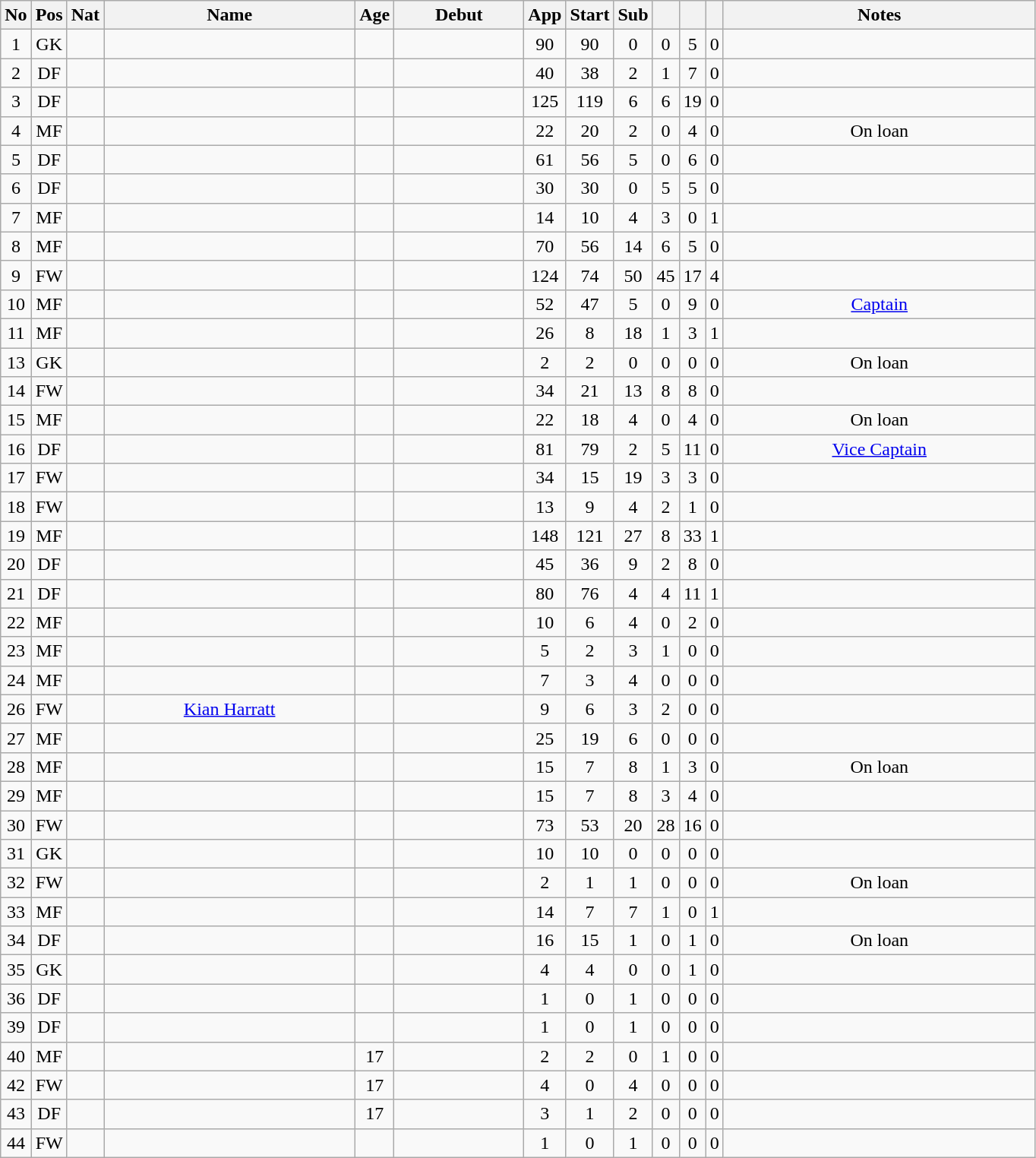<table class="wikitable sortable" style="text-align:center">
<tr>
<th style="text-align:center; width: 6pt;">No</th>
<th style="text-align:center; width: 6pt;">Pos</th>
<th style="text-align:center; width: 6pt;">Nat</th>
<th style="text-align:center; width: 160pt;">Name</th>
<th style="text-align:center; width: 6pt;">Age</th>
<th style="text-align:center; width: 80pt;">Debut</th>
<th style="text-align:center; width: 6pt;">App</th>
<th style="text-align:center; width: 6pt;">Start</th>
<th style="text-align:center; width: 6pt;">Sub</th>
<th style="text-align:center; width: 6pt;"></th>
<th style="text-align:center; width: 6pt;"></th>
<th style="text-align:center; width: 6pt;"></th>
<th style="text-align:center; width: 200pt;">Notes</th>
</tr>
<tr>
<td>1</td>
<td>GK</td>
<td></td>
<td></td>
<td></td>
<td></td>
<td>90</td>
<td>90</td>
<td>0</td>
<td>0</td>
<td>5</td>
<td>0</td>
<td></td>
</tr>
<tr>
<td>2</td>
<td>DF</td>
<td></td>
<td></td>
<td></td>
<td></td>
<td>40</td>
<td>38</td>
<td>2</td>
<td>1</td>
<td>7</td>
<td>0</td>
<td></td>
</tr>
<tr>
<td>3</td>
<td>DF</td>
<td></td>
<td></td>
<td></td>
<td></td>
<td>125</td>
<td>119</td>
<td>6</td>
<td>6</td>
<td>19</td>
<td>0</td>
<td></td>
</tr>
<tr>
<td>4</td>
<td>MF</td>
<td></td>
<td></td>
<td></td>
<td></td>
<td>22</td>
<td>20</td>
<td>2</td>
<td>0</td>
<td>4</td>
<td>0</td>
<td>On loan</td>
</tr>
<tr>
<td>5</td>
<td>DF</td>
<td></td>
<td></td>
<td></td>
<td></td>
<td>61</td>
<td>56</td>
<td>5</td>
<td>0</td>
<td>6</td>
<td>0</td>
<td></td>
</tr>
<tr>
<td>6</td>
<td>DF</td>
<td></td>
<td></td>
<td></td>
<td></td>
<td>30</td>
<td>30</td>
<td>0</td>
<td>5</td>
<td>5</td>
<td>0</td>
<td></td>
</tr>
<tr>
<td>7</td>
<td>MF</td>
<td></td>
<td></td>
<td></td>
<td></td>
<td>14</td>
<td>10</td>
<td>4</td>
<td>3</td>
<td>0</td>
<td>1</td>
<td></td>
</tr>
<tr>
<td>8</td>
<td>MF</td>
<td></td>
<td></td>
<td></td>
<td></td>
<td>70</td>
<td>56</td>
<td>14</td>
<td>6</td>
<td>5</td>
<td>0</td>
<td></td>
</tr>
<tr>
<td>9</td>
<td>FW</td>
<td></td>
<td></td>
<td></td>
<td></td>
<td>124</td>
<td>74</td>
<td>50</td>
<td>45</td>
<td>17</td>
<td>4</td>
<td></td>
</tr>
<tr>
<td>10</td>
<td>MF</td>
<td></td>
<td></td>
<td></td>
<td></td>
<td>52</td>
<td>47</td>
<td>5</td>
<td>0</td>
<td>9</td>
<td>0</td>
<td><a href='#'>Captain</a></td>
</tr>
<tr>
<td>11</td>
<td>MF</td>
<td></td>
<td></td>
<td></td>
<td></td>
<td>26</td>
<td>8</td>
<td>18</td>
<td>1</td>
<td>3</td>
<td>1</td>
<td></td>
</tr>
<tr>
<td>13</td>
<td>GK</td>
<td></td>
<td></td>
<td></td>
<td></td>
<td>2</td>
<td>2</td>
<td>0</td>
<td>0</td>
<td>0</td>
<td>0</td>
<td>On loan</td>
</tr>
<tr>
<td>14</td>
<td>FW</td>
<td></td>
<td></td>
<td></td>
<td></td>
<td>34</td>
<td>21</td>
<td>13</td>
<td>8</td>
<td>8</td>
<td>0</td>
<td></td>
</tr>
<tr>
<td>15</td>
<td>MF</td>
<td></td>
<td></td>
<td></td>
<td></td>
<td>22</td>
<td>18</td>
<td>4</td>
<td>0</td>
<td>4</td>
<td>0</td>
<td>On loan</td>
</tr>
<tr>
<td>16</td>
<td>DF</td>
<td></td>
<td></td>
<td></td>
<td></td>
<td>81</td>
<td>79</td>
<td>2</td>
<td>5</td>
<td>11</td>
<td>0</td>
<td><a href='#'>Vice Captain</a></td>
</tr>
<tr>
<td>17</td>
<td>FW</td>
<td></td>
<td></td>
<td></td>
<td></td>
<td>34</td>
<td>15</td>
<td>19</td>
<td>3</td>
<td>3</td>
<td>0</td>
<td></td>
</tr>
<tr>
<td>18</td>
<td>FW</td>
<td></td>
<td></td>
<td></td>
<td></td>
<td>13</td>
<td>9</td>
<td>4</td>
<td>2</td>
<td>1</td>
<td>0</td>
<td></td>
</tr>
<tr>
<td>19</td>
<td>MF</td>
<td></td>
<td></td>
<td></td>
<td></td>
<td>148</td>
<td>121</td>
<td>27</td>
<td>8</td>
<td>33</td>
<td>1</td>
<td></td>
</tr>
<tr>
<td>20</td>
<td>DF</td>
<td></td>
<td></td>
<td></td>
<td></td>
<td>45</td>
<td>36</td>
<td>9</td>
<td>2</td>
<td>8</td>
<td>0</td>
<td></td>
</tr>
<tr>
<td>21</td>
<td>DF</td>
<td></td>
<td></td>
<td></td>
<td></td>
<td>80</td>
<td>76</td>
<td>4</td>
<td>4</td>
<td>11</td>
<td>1</td>
<td></td>
</tr>
<tr>
<td>22</td>
<td>MF</td>
<td></td>
<td></td>
<td></td>
<td></td>
<td>10</td>
<td>6</td>
<td>4</td>
<td>0</td>
<td>2</td>
<td>0</td>
<td></td>
</tr>
<tr>
<td>23</td>
<td>MF</td>
<td></td>
<td></td>
<td></td>
<td></td>
<td>5</td>
<td>2</td>
<td>3</td>
<td>1</td>
<td>0</td>
<td>0</td>
<td></td>
</tr>
<tr>
<td>24</td>
<td>MF</td>
<td></td>
<td></td>
<td></td>
<td></td>
<td>7</td>
<td>3</td>
<td>4</td>
<td>0</td>
<td>0</td>
<td>0</td>
<td></td>
</tr>
<tr>
<td>26</td>
<td>FW</td>
<td></td>
<td><a href='#'>Kian Harratt</a></td>
<td></td>
<td></td>
<td>9</td>
<td>6</td>
<td>3</td>
<td>2</td>
<td>0</td>
<td>0</td>
<td></td>
</tr>
<tr>
<td>27</td>
<td>MF</td>
<td></td>
<td></td>
<td></td>
<td></td>
<td>25</td>
<td>19</td>
<td>6</td>
<td>0</td>
<td>0</td>
<td>0</td>
<td></td>
</tr>
<tr>
<td>28</td>
<td>MF</td>
<td></td>
<td></td>
<td></td>
<td></td>
<td>15</td>
<td>7</td>
<td>8</td>
<td>1</td>
<td>3</td>
<td>0</td>
<td>On loan</td>
</tr>
<tr>
<td>29</td>
<td>MF</td>
<td></td>
<td></td>
<td></td>
<td></td>
<td>15</td>
<td>7</td>
<td>8</td>
<td>3</td>
<td>4</td>
<td>0</td>
<td></td>
</tr>
<tr>
<td>30</td>
<td>FW</td>
<td></td>
<td></td>
<td></td>
<td></td>
<td>73</td>
<td>53</td>
<td>20</td>
<td>28</td>
<td>16</td>
<td>0</td>
<td></td>
</tr>
<tr>
<td>31</td>
<td>GK</td>
<td></td>
<td></td>
<td></td>
<td></td>
<td>10</td>
<td>10</td>
<td>0</td>
<td>0</td>
<td>0</td>
<td>0</td>
<td></td>
</tr>
<tr>
<td>32</td>
<td>FW</td>
<td></td>
<td></td>
<td></td>
<td></td>
<td>2</td>
<td>1</td>
<td>1</td>
<td>0</td>
<td>0</td>
<td>0</td>
<td>On loan</td>
</tr>
<tr>
<td>33</td>
<td>MF</td>
<td></td>
<td></td>
<td></td>
<td></td>
<td>14</td>
<td>7</td>
<td>7</td>
<td>1</td>
<td>0</td>
<td>1</td>
<td></td>
</tr>
<tr>
<td>34</td>
<td>DF</td>
<td></td>
<td></td>
<td></td>
<td></td>
<td>16</td>
<td>15</td>
<td>1</td>
<td>0</td>
<td>1</td>
<td>0</td>
<td>On loan</td>
</tr>
<tr>
<td>35</td>
<td>GK</td>
<td></td>
<td></td>
<td></td>
<td></td>
<td>4</td>
<td>4</td>
<td>0</td>
<td>0</td>
<td>1</td>
<td>0</td>
<td></td>
</tr>
<tr>
<td>36</td>
<td>DF</td>
<td></td>
<td></td>
<td></td>
<td></td>
<td>1</td>
<td>0</td>
<td>1</td>
<td>0</td>
<td>0</td>
<td>0</td>
<td></td>
</tr>
<tr>
<td>39</td>
<td>DF</td>
<td></td>
<td></td>
<td></td>
<td></td>
<td>1</td>
<td>0</td>
<td>1</td>
<td>0</td>
<td>0</td>
<td>0</td>
<td></td>
</tr>
<tr>
<td>40</td>
<td>MF</td>
<td></td>
<td></td>
<td>17</td>
<td></td>
<td>2</td>
<td>2</td>
<td>0</td>
<td>1</td>
<td>0</td>
<td>0</td>
<td></td>
</tr>
<tr>
<td>42</td>
<td>FW</td>
<td></td>
<td></td>
<td>17</td>
<td></td>
<td>4</td>
<td>0</td>
<td>4</td>
<td>0</td>
<td>0</td>
<td>0</td>
<td></td>
</tr>
<tr>
<td>43</td>
<td>DF</td>
<td></td>
<td></td>
<td>17</td>
<td></td>
<td>3</td>
<td>1</td>
<td>2</td>
<td>0</td>
<td>0</td>
<td>0</td>
<td></td>
</tr>
<tr>
<td>44</td>
<td>FW</td>
<td></td>
<td></td>
<td></td>
<td></td>
<td>1</td>
<td>0</td>
<td>1</td>
<td>0</td>
<td>0</td>
<td>0</td>
<td></td>
</tr>
</table>
